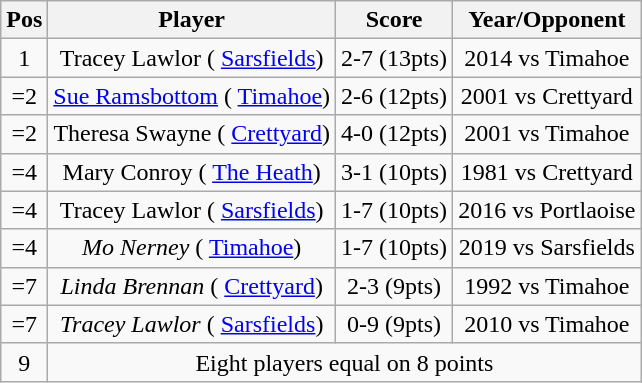<table class="wikitable" style="text-align:center">
<tr>
<th>Pos</th>
<th>Player</th>
<th>Score</th>
<th>Year/Opponent</th>
</tr>
<tr>
<td>1</td>
<td>Tracey Lawlor ( <a href='#'>Sarsfields</a>)</td>
<td>2-7 (13pts)</td>
<td>2014 vs Timahoe</td>
</tr>
<tr>
<td>=2</td>
<td><a href='#'>Sue Ramsbottom</a> ( <a href='#'>Timahoe</a>)</td>
<td>2-6 (12pts)</td>
<td>2001 vs Crettyard</td>
</tr>
<tr>
<td>=2</td>
<td>Theresa Swayne ( <a href='#'>Crettyard</a>)</td>
<td>4-0 (12pts)</td>
<td>2001 vs Timahoe</td>
</tr>
<tr>
<td>=4</td>
<td>Mary Conroy ( <a href='#'>The Heath</a>)</td>
<td>3-1 (10pts)</td>
<td>1981 vs Crettyard</td>
</tr>
<tr>
<td>=4</td>
<td>Tracey Lawlor ( <a href='#'>Sarsfields</a>)</td>
<td>1-7 (10pts)</td>
<td>2016 vs Portlaoise</td>
</tr>
<tr>
<td>=4</td>
<td><em>Mo Nerney</em> ( <a href='#'>Timahoe</a>)</td>
<td>1-7 (10pts)</td>
<td>2019 vs Sarsfields</td>
</tr>
<tr>
<td>=7</td>
<td><em>Linda Brennan</em> ( <a href='#'>Crettyard</a>)</td>
<td>2-3 (9pts)</td>
<td>1992 vs Timahoe</td>
</tr>
<tr>
<td>=7</td>
<td><em>Tracey Lawlor</em> ( <a href='#'>Sarsfields</a>)</td>
<td>0-9 (9pts)</td>
<td>2010 vs Timahoe</td>
</tr>
<tr>
<td>9</td>
<td colspan="3">Eight players equal on 8 points</td>
</tr>
</table>
